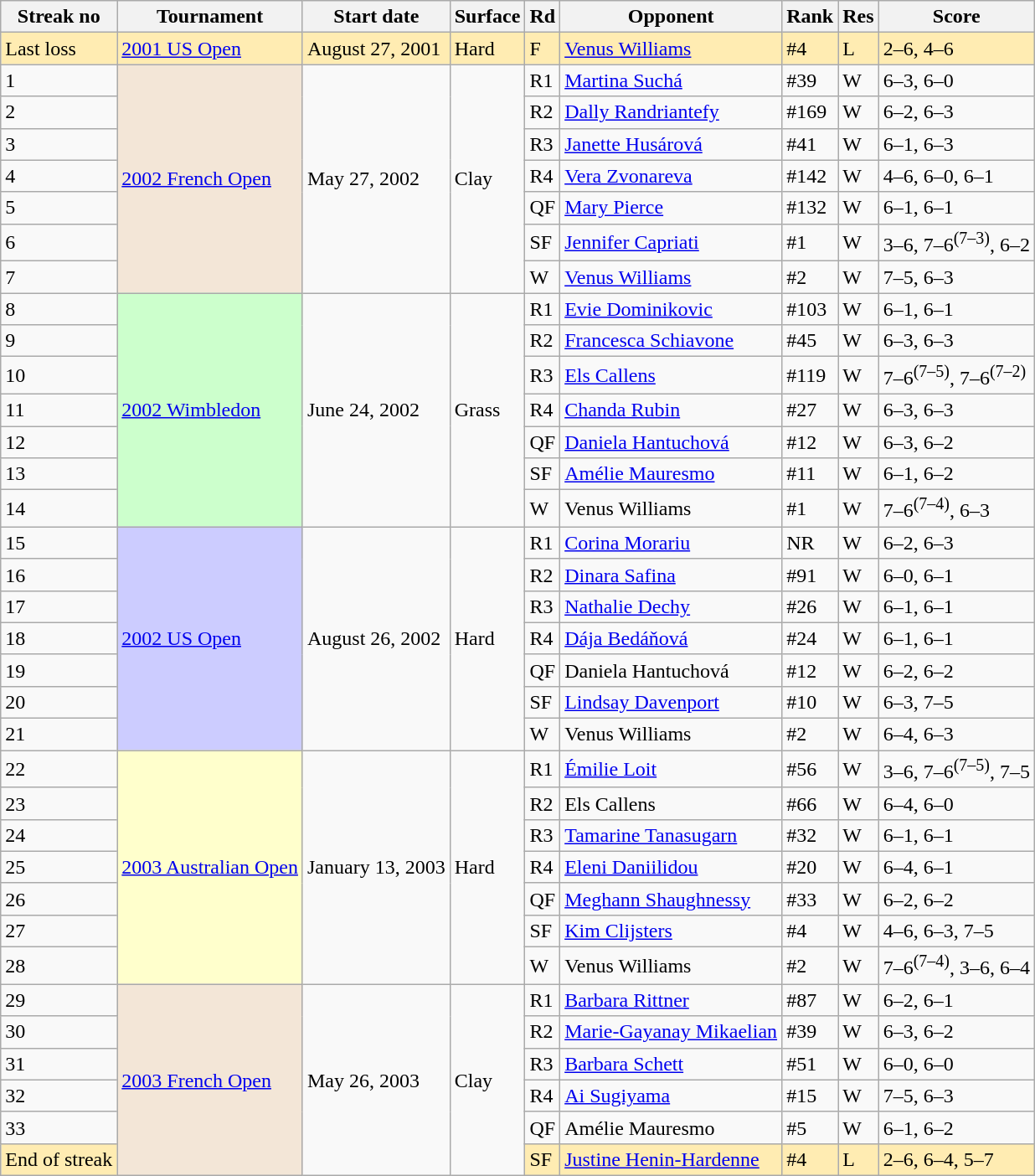<table class="wikitable sortable">
<tr>
<th scope="col">Streak no</th>
<th scope="col">Tournament</th>
<th scope="col">Start date</th>
<th scope="col">Surface</th>
<th scope="col">Rd</th>
<th scope="col">Opponent</th>
<th scope="col">Rank</th>
<th scope="col">Res</th>
<th scope="col" class="unsortable">Score</th>
</tr>
<tr bgcolor=#FFECB2>
<td>Last loss</td>
<td><a href='#'>2001 US Open</a></td>
<td>August 27, 2001</td>
<td>Hard</td>
<td>F</td>
<td> <a href='#'>Venus Williams</a></td>
<td>#4</td>
<td>L</td>
<td>2–6, 4–6</td>
</tr>
<tr>
<td>1</td>
<td rowspan=7 bgcolor=F3E6D7><a href='#'>2002 French Open</a></td>
<td rowspan=7>May 27, 2002</td>
<td rowspan=7>Clay</td>
<td>R1</td>
<td> <a href='#'>Martina Suchá</a></td>
<td>#39</td>
<td>W</td>
<td>6–3, 6–0</td>
</tr>
<tr>
<td>2</td>
<td>R2</td>
<td> <a href='#'>Dally Randriantefy</a></td>
<td>#169</td>
<td>W</td>
<td>6–2, 6–3</td>
</tr>
<tr>
<td>3</td>
<td>R3</td>
<td> <a href='#'>Janette Husárová</a></td>
<td>#41</td>
<td>W</td>
<td>6–1, 6–3</td>
</tr>
<tr>
<td>4</td>
<td>R4</td>
<td> <a href='#'>Vera Zvonareva</a></td>
<td>#142</td>
<td>W</td>
<td>4–6, 6–0, 6–1</td>
</tr>
<tr>
<td>5</td>
<td>QF</td>
<td> <a href='#'>Mary Pierce</a></td>
<td>#132</td>
<td>W</td>
<td>6–1, 6–1</td>
</tr>
<tr>
<td>6</td>
<td>SF</td>
<td> <a href='#'>Jennifer Capriati</a></td>
<td>#1</td>
<td>W</td>
<td>3–6, 7–6<sup>(7–3)</sup>, 6–2</td>
</tr>
<tr>
<td>7</td>
<td>W</td>
<td> <a href='#'>Venus Williams</a></td>
<td>#2</td>
<td>W</td>
<td>7–5, 6–3</td>
</tr>
<tr>
<td>8</td>
<td rowspan=7 bgcolor=CCFFCC><a href='#'>2002 Wimbledon</a></td>
<td rowspan=7>June 24, 2002</td>
<td rowspan=7>Grass</td>
<td>R1</td>
<td> <a href='#'>Evie Dominikovic</a></td>
<td>#103</td>
<td>W</td>
<td>6–1, 6–1</td>
</tr>
<tr>
<td>9</td>
<td>R2</td>
<td> <a href='#'>Francesca Schiavone</a></td>
<td>#45</td>
<td>W</td>
<td>6–3, 6–3</td>
</tr>
<tr>
<td>10</td>
<td>R3</td>
<td> <a href='#'>Els Callens</a></td>
<td>#119</td>
<td>W</td>
<td>7–6<sup>(7–5)</sup>, 7–6<sup>(7–2)</sup></td>
</tr>
<tr>
<td>11</td>
<td>R4</td>
<td> <a href='#'>Chanda Rubin</a></td>
<td>#27</td>
<td>W</td>
<td>6–3, 6–3</td>
</tr>
<tr>
<td>12</td>
<td>QF</td>
<td> <a href='#'>Daniela Hantuchová</a></td>
<td>#12</td>
<td>W</td>
<td>6–3, 6–2</td>
</tr>
<tr>
<td>13</td>
<td>SF</td>
<td> <a href='#'>Amélie Mauresmo</a></td>
<td>#11</td>
<td>W</td>
<td>6–1, 6–2</td>
</tr>
<tr>
<td>14</td>
<td>W</td>
<td> Venus Williams</td>
<td>#1</td>
<td>W</td>
<td>7–6<sup>(7–4)</sup>, 6–3</td>
</tr>
<tr>
<td>15</td>
<td rowspan=7 bgcolor=CCCCFF><a href='#'>2002 US Open</a></td>
<td rowspan=7>August 26, 2002</td>
<td rowspan=7>Hard</td>
<td>R1</td>
<td> <a href='#'>Corina Morariu</a></td>
<td>NR</td>
<td>W</td>
<td>6–2, 6–3</td>
</tr>
<tr>
<td>16</td>
<td>R2</td>
<td> <a href='#'>Dinara Safina</a></td>
<td>#91</td>
<td>W</td>
<td>6–0, 6–1</td>
</tr>
<tr>
<td>17</td>
<td>R3</td>
<td> <a href='#'>Nathalie Dechy</a></td>
<td>#26</td>
<td>W</td>
<td>6–1, 6–1</td>
</tr>
<tr>
<td>18</td>
<td>R4</td>
<td> <a href='#'>Dája Bedáňová</a></td>
<td>#24</td>
<td>W</td>
<td>6–1, 6–1</td>
</tr>
<tr>
<td>19</td>
<td>QF</td>
<td> Daniela Hantuchová</td>
<td>#12</td>
<td>W</td>
<td>6–2, 6–2</td>
</tr>
<tr>
<td>20</td>
<td>SF</td>
<td> <a href='#'>Lindsay Davenport</a></td>
<td>#10</td>
<td>W</td>
<td>6–3, 7–5</td>
</tr>
<tr>
<td>21</td>
<td>W</td>
<td> Venus Williams</td>
<td>#2</td>
<td>W</td>
<td>6–4, 6–3</td>
</tr>
<tr>
<td>22</td>
<td rowspan=7 bgcolor=FFFFCC><a href='#'>2003 Australian Open</a></td>
<td rowspan=7>January 13, 2003</td>
<td rowspan=7>Hard</td>
<td>R1</td>
<td> <a href='#'>Émilie Loit</a></td>
<td>#56</td>
<td>W</td>
<td>3–6, 7–6<sup>(7–5)</sup>, 7–5</td>
</tr>
<tr>
<td>23</td>
<td>R2</td>
<td> Els Callens</td>
<td>#66</td>
<td>W</td>
<td>6–4, 6–0</td>
</tr>
<tr>
<td>24</td>
<td>R3</td>
<td> <a href='#'>Tamarine Tanasugarn</a></td>
<td>#32</td>
<td>W</td>
<td>6–1, 6–1</td>
</tr>
<tr>
<td>25</td>
<td>R4</td>
<td> <a href='#'>Eleni Daniilidou</a></td>
<td>#20</td>
<td>W</td>
<td>6–4, 6–1</td>
</tr>
<tr>
<td>26</td>
<td>QF</td>
<td> <a href='#'>Meghann Shaughnessy</a></td>
<td>#33</td>
<td>W</td>
<td>6–2, 6–2</td>
</tr>
<tr>
<td>27</td>
<td>SF</td>
<td> <a href='#'>Kim Clijsters</a></td>
<td>#4</td>
<td>W</td>
<td>4–6, 6–3, 7–5</td>
</tr>
<tr>
<td>28</td>
<td>W</td>
<td> Venus Williams</td>
<td>#2</td>
<td>W</td>
<td>7–6<sup>(7–4)</sup>, 3–6, 6–4</td>
</tr>
<tr>
<td>29</td>
<td rowspan=6 bgcolor=F3E6D7><a href='#'>2003 French Open</a></td>
<td rowspan=6>May 26, 2003</td>
<td rowspan=6>Clay</td>
<td>R1</td>
<td> <a href='#'>Barbara Rittner</a></td>
<td>#87</td>
<td>W</td>
<td>6–2, 6–1</td>
</tr>
<tr>
<td>30</td>
<td>R2</td>
<td> <a href='#'>Marie-Gayanay Mikaelian</a></td>
<td>#39</td>
<td>W</td>
<td>6–3, 6–2</td>
</tr>
<tr>
<td>31</td>
<td>R3</td>
<td> <a href='#'>Barbara Schett</a></td>
<td>#51</td>
<td>W</td>
<td>6–0, 6–0</td>
</tr>
<tr>
<td>32</td>
<td>R4</td>
<td> <a href='#'>Ai Sugiyama</a></td>
<td>#15</td>
<td>W</td>
<td>7–5, 6–3</td>
</tr>
<tr>
<td>33</td>
<td>QF</td>
<td> Amélie Mauresmo</td>
<td>#5</td>
<td>W</td>
<td>6–1, 6–2</td>
</tr>
<tr bgcolor=#FFECB2>
<td>End of streak</td>
<td>SF</td>
<td> <a href='#'>Justine Henin-Hardenne</a></td>
<td>#4</td>
<td>L</td>
<td>2–6, 6–4, 5–7</td>
</tr>
</table>
